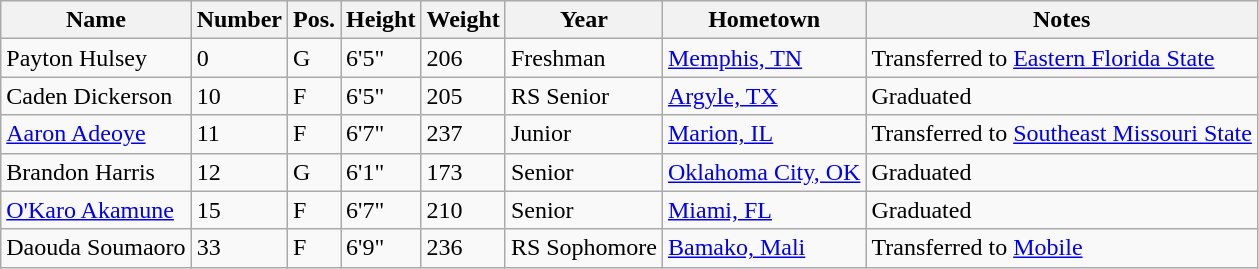<table class="wikitable sortable">
<tr>
<th>Name</th>
<th>Number</th>
<th>Pos.</th>
<th>Height</th>
<th>Weight</th>
<th>Year</th>
<th>Hometown</th>
<th class="unsortable">Notes</th>
</tr>
<tr>
<td>Payton Hulsey</td>
<td>0</td>
<td>G</td>
<td>6'5"</td>
<td>206</td>
<td>Freshman</td>
<td><a href='#'>Memphis, TN</a></td>
<td>Transferred to <a href='#'>Eastern Florida State</a></td>
</tr>
<tr>
<td>Caden Dickerson</td>
<td>10</td>
<td>F</td>
<td>6'5"</td>
<td>205</td>
<td>RS Senior</td>
<td><a href='#'>Argyle, TX</a></td>
<td>Graduated</td>
</tr>
<tr>
<td><a href='#'>Aaron Adeoye</a></td>
<td>11</td>
<td>F</td>
<td>6'7"</td>
<td>237</td>
<td>Junior</td>
<td><a href='#'>Marion, IL</a></td>
<td>Transferred to <a href='#'>Southeast Missouri State</a></td>
</tr>
<tr>
<td>Brandon Harris</td>
<td>12</td>
<td>G</td>
<td>6'1"</td>
<td>173</td>
<td>Senior</td>
<td><a href='#'>Oklahoma City, OK</a></td>
<td>Graduated</td>
</tr>
<tr>
<td><a href='#'>O'Karo Akamune</a></td>
<td>15</td>
<td>F</td>
<td>6'7"</td>
<td>210</td>
<td>Senior</td>
<td><a href='#'>Miami, FL</a></td>
<td>Graduated</td>
</tr>
<tr>
<td>Daouda Soumaoro</td>
<td>33</td>
<td>F</td>
<td>6'9"</td>
<td>236</td>
<td>RS Sophomore</td>
<td><a href='#'>Bamako, Mali</a></td>
<td>Transferred to <a href='#'>Mobile</a></td>
</tr>
</table>
